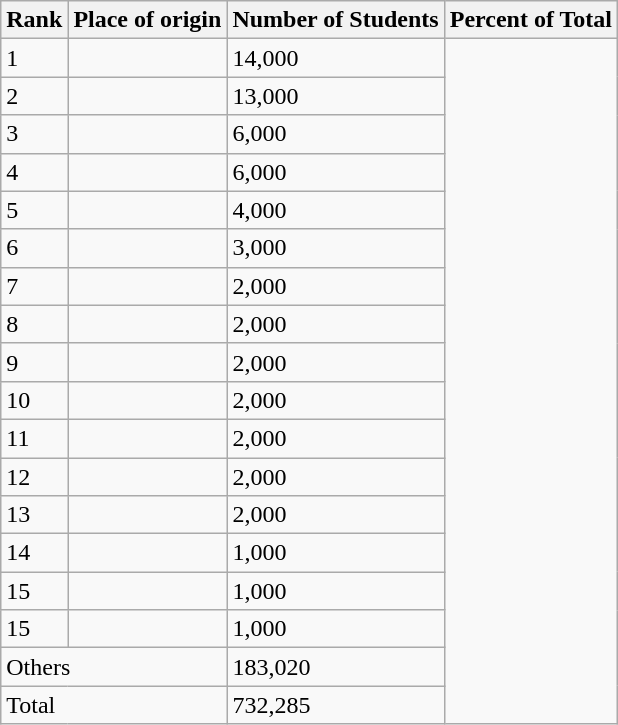<table class="wikitable sortable">
<tr>
<th>Rank</th>
<th>Place of origin</th>
<th>Number of Students</th>
<th>Percent of Total</th>
</tr>
<tr>
<td>1</td>
<td></td>
<td>14,000</td>
</tr>
<tr>
<td>2</td>
<td></td>
<td>13,000</td>
</tr>
<tr>
<td>3</td>
<td></td>
<td>6,000</td>
</tr>
<tr>
<td>4</td>
<td></td>
<td>6,000</td>
</tr>
<tr>
<td>5</td>
<td></td>
<td>4,000</td>
</tr>
<tr>
<td>6</td>
<td></td>
<td>3,000</td>
</tr>
<tr>
<td>7</td>
<td></td>
<td>2,000</td>
</tr>
<tr>
<td>8</td>
<td></td>
<td>2,000</td>
</tr>
<tr>
<td>9</td>
<td></td>
<td>2,000</td>
</tr>
<tr>
<td>10</td>
<td></td>
<td>2,000</td>
</tr>
<tr>
<td>11</td>
<td></td>
<td>2,000</td>
</tr>
<tr>
<td>12</td>
<td></td>
<td>2,000</td>
</tr>
<tr>
<td>13</td>
<td></td>
<td>2,000</td>
</tr>
<tr>
<td>14</td>
<td></td>
<td>1,000</td>
</tr>
<tr>
<td>15</td>
<td></td>
<td>1,000</td>
</tr>
<tr>
<td>15</td>
<td></td>
<td>1,000</td>
</tr>
<tr>
<td colspan="2">Others</td>
<td>183,020</td>
</tr>
<tr>
<td colspan="2">Total</td>
<td>732,285</td>
</tr>
</table>
